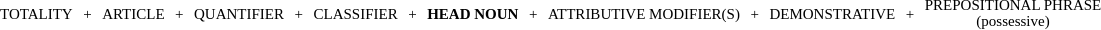<table cellspacing="5" style="text-align: center; font-size: x-small;">
<tr>
<td>TOTALITY</td>
<td>+</td>
<td>ARTICLE</td>
<td>+</td>
<td>QUANTIFIER</td>
<td>+</td>
<td>CLASSIFIER</td>
<td>+</td>
<th>HEAD NOUN</th>
<td>+</td>
<td>ATTRIBUTIVE MODIFIER(S)</td>
<td>+</td>
<td>DEMONSTRATIVE</td>
<td>+</td>
<td>PREPOSITIONAL PHRASE<br>(possessive)</td>
</tr>
</table>
